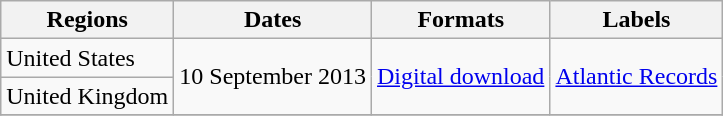<table class="wikitable plainrowheaders">
<tr>
<th scope="col">Regions</th>
<th scope="col">Dates</th>
<th scope="col">Formats</th>
<th scope="col">Labels</th>
</tr>
<tr>
<td>United States</td>
<td rowspan="2">10 September 2013</td>
<td rowspan="2"><a href='#'>Digital download</a></td>
<td rowspan="2"><a href='#'>Atlantic Records</a></td>
</tr>
<tr>
<td>United Kingdom</td>
</tr>
<tr>
</tr>
</table>
